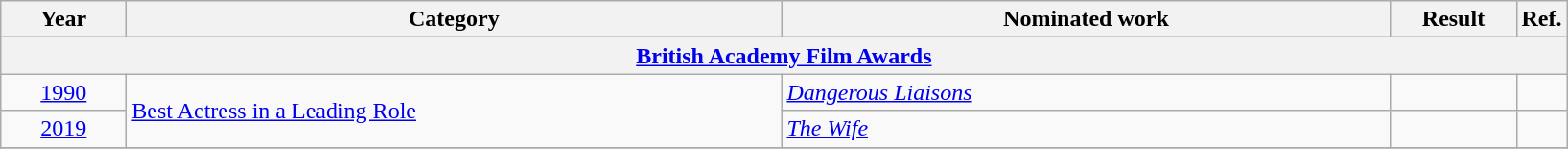<table class=wikitable>
<tr>
<th scope="col" style="width:5em;">Year</th>
<th scope="col" style="width:28em;">Category</th>
<th scope="col" style="width:26em;">Nominated work</th>
<th scope="col" style="width:5em;">Result</th>
<th>Ref.</th>
</tr>
<tr>
<th colspan=5><a href='#'>British Academy Film Awards</a></th>
</tr>
<tr>
<td style="text-align:center;"><a href='#'>1990</a></td>
<td rowspan="2"><a href='#'>Best Actress in a Leading Role</a></td>
<td><em><a href='#'>Dangerous Liaisons</a></em></td>
<td></td>
<td style="text-align:center;"></td>
</tr>
<tr>
<td style="text-align:center;"><a href='#'>2019</a></td>
<td><em><a href='#'>The Wife</a></em></td>
<td></td>
<td style="text-align:center;"></td>
</tr>
<tr>
</tr>
</table>
